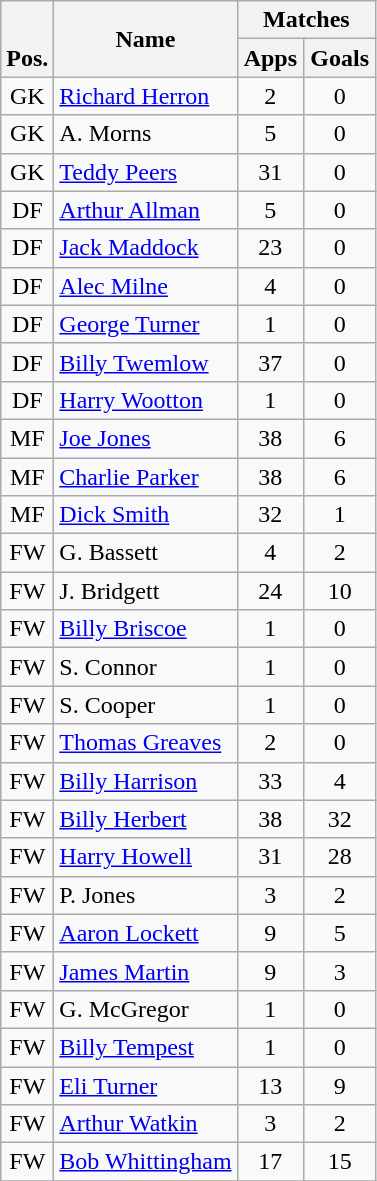<table class="wikitable" style="text-align:center">
<tr>
<th rowspan="2" valign="bottom">Pos.</th>
<th rowspan="2">Name</th>
<th colspan="2" width="85">Matches</th>
</tr>
<tr>
<th>Apps</th>
<th>Goals</th>
</tr>
<tr>
<td>GK</td>
<td align="left"> <a href='#'>Richard Herron</a></td>
<td>2</td>
<td>0</td>
</tr>
<tr>
<td>GK</td>
<td align="left"> A. Morns</td>
<td>5</td>
<td>0</td>
</tr>
<tr>
<td>GK</td>
<td align="left"> <a href='#'>Teddy Peers</a></td>
<td>31</td>
<td>0</td>
</tr>
<tr>
<td>DF</td>
<td align="left"> <a href='#'>Arthur Allman</a></td>
<td>5</td>
<td>0</td>
</tr>
<tr>
<td>DF</td>
<td align="left"> <a href='#'>Jack Maddock</a></td>
<td>23</td>
<td>0</td>
</tr>
<tr>
<td>DF</td>
<td align="left"> <a href='#'>Alec Milne</a></td>
<td>4</td>
<td>0</td>
</tr>
<tr>
<td>DF</td>
<td align="left"> <a href='#'>George Turner</a></td>
<td>1</td>
<td>0</td>
</tr>
<tr>
<td>DF</td>
<td align="left"> <a href='#'>Billy Twemlow</a></td>
<td>37</td>
<td>0</td>
</tr>
<tr>
<td>DF</td>
<td align="left"> <a href='#'>Harry Wootton</a></td>
<td>1</td>
<td>0</td>
</tr>
<tr>
<td>MF</td>
<td align="left"> <a href='#'>Joe Jones</a></td>
<td>38</td>
<td>6</td>
</tr>
<tr>
<td>MF</td>
<td align="left"> <a href='#'>Charlie Parker</a></td>
<td>38</td>
<td>6</td>
</tr>
<tr>
<td>MF</td>
<td align="left"> <a href='#'>Dick Smith</a></td>
<td>32</td>
<td>1</td>
</tr>
<tr>
<td>FW</td>
<td align="left"> G. Bassett</td>
<td>4</td>
<td>2</td>
</tr>
<tr>
<td>FW</td>
<td align="left"> J. Bridgett</td>
<td>24</td>
<td>10</td>
</tr>
<tr>
<td>FW</td>
<td align="left"> <a href='#'>Billy Briscoe</a></td>
<td>1</td>
<td>0</td>
</tr>
<tr>
<td>FW</td>
<td align="left"> S. Connor</td>
<td>1</td>
<td>0</td>
</tr>
<tr>
<td>FW</td>
<td align="left"> S. Cooper</td>
<td>1</td>
<td>0</td>
</tr>
<tr>
<td>FW</td>
<td align="left"> <a href='#'>Thomas Greaves</a></td>
<td>2</td>
<td>0</td>
</tr>
<tr>
<td>FW</td>
<td align="left"> <a href='#'>Billy Harrison</a></td>
<td>33</td>
<td>4</td>
</tr>
<tr>
<td>FW</td>
<td align="left"> <a href='#'>Billy Herbert</a></td>
<td>38</td>
<td>32</td>
</tr>
<tr>
<td>FW</td>
<td align="left"> <a href='#'>Harry Howell</a></td>
<td>31</td>
<td>28</td>
</tr>
<tr>
<td>FW</td>
<td align="left"> P. Jones</td>
<td>3</td>
<td>2</td>
</tr>
<tr>
<td>FW</td>
<td align="left"> <a href='#'>Aaron Lockett</a></td>
<td>9</td>
<td>5</td>
</tr>
<tr>
<td>FW</td>
<td align="left"> <a href='#'>James Martin</a></td>
<td>9</td>
<td>3</td>
</tr>
<tr>
<td>FW</td>
<td align="left"> G. McGregor</td>
<td>1</td>
<td>0</td>
</tr>
<tr>
<td>FW</td>
<td align="left"> <a href='#'>Billy Tempest</a></td>
<td>1</td>
<td>0</td>
</tr>
<tr>
<td>FW</td>
<td align="left"> <a href='#'>Eli Turner</a></td>
<td>13</td>
<td>9</td>
</tr>
<tr>
<td>FW</td>
<td align="left"> <a href='#'>Arthur Watkin</a></td>
<td>3</td>
<td>2</td>
</tr>
<tr>
<td>FW</td>
<td align="left"> <a href='#'>Bob Whittingham</a></td>
<td>17</td>
<td>15</td>
</tr>
<tr>
</tr>
</table>
